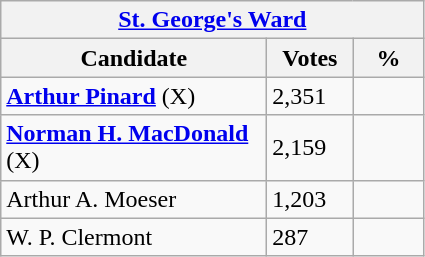<table class="wikitable">
<tr>
<th colspan="3"><a href='#'>St. George's Ward</a></th>
</tr>
<tr>
<th style="width: 170px">Candidate</th>
<th style="width: 50px">Votes</th>
<th style="width: 40px">%</th>
</tr>
<tr>
<td><strong><a href='#'>Arthur Pinard</a></strong> (X)</td>
<td>2,351</td>
<td></td>
</tr>
<tr>
<td><strong><a href='#'>Norman H. MacDonald</a></strong> (X)</td>
<td>2,159</td>
<td></td>
</tr>
<tr>
<td>Arthur A. Moeser</td>
<td>1,203</td>
<td></td>
</tr>
<tr>
<td>W. P. Clermont</td>
<td>287</td>
<td></td>
</tr>
</table>
